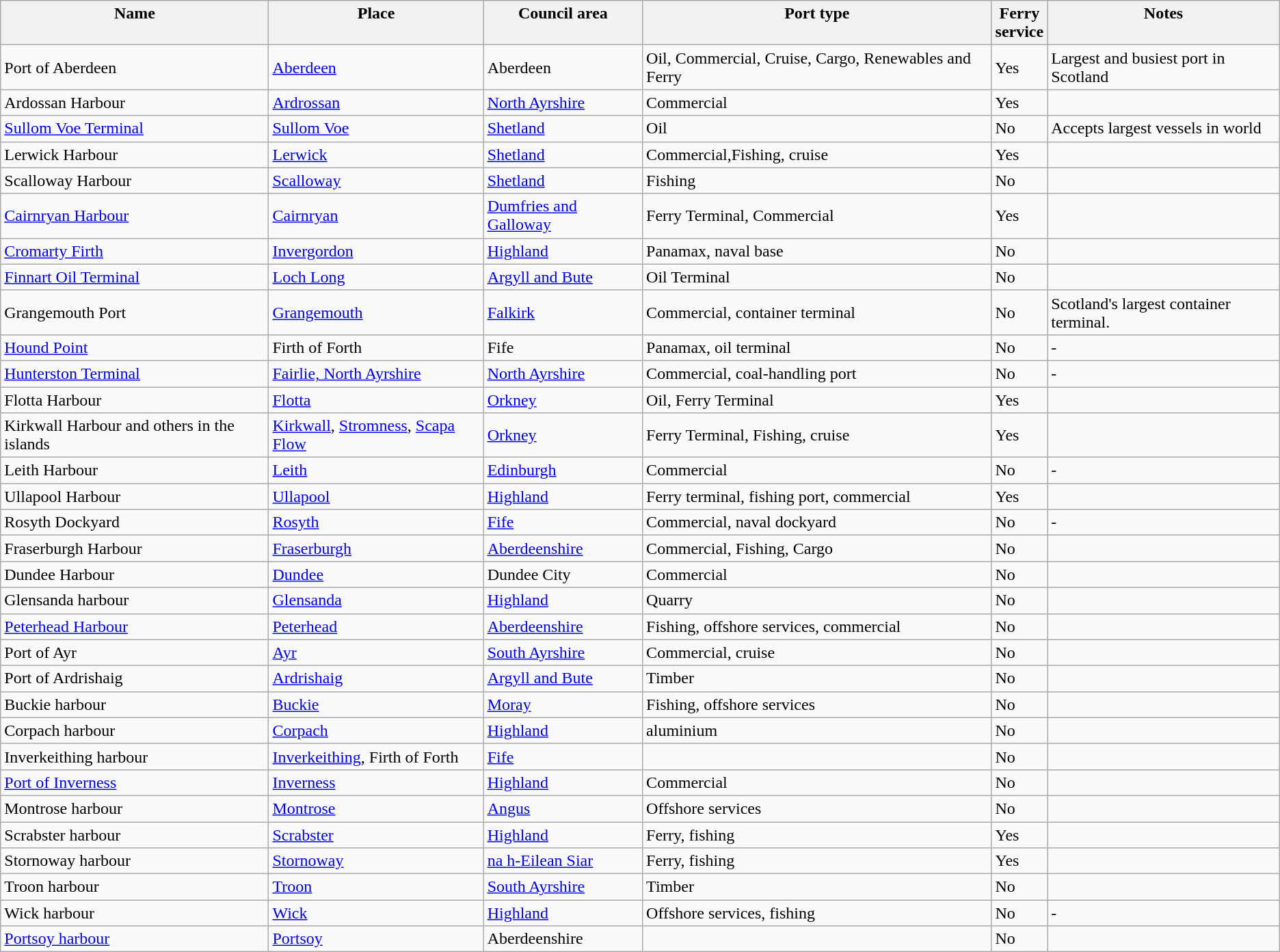<table class="wikitable sortable">
<tr valign=top>
<th>Name</th>
<th>Place</th>
<th>Council area</th>
<th>Port type</th>
<th>Ferry <br>service</th>
<th>Notes</th>
</tr>
<tr>
<td>Port of Aberdeen</td>
<td><a href='#'>Aberdeen</a></td>
<td>Aberdeen</td>
<td>Oil, Commercial, Cruise, Cargo, Renewables and Ferry</td>
<td>Yes</td>
<td>Largest and busiest port in Scotland</td>
</tr>
<tr>
<td>Ardossan Harbour</td>
<td><a href='#'>Ardrossan</a></td>
<td><a href='#'>North Ayrshire</a></td>
<td>Commercial</td>
<td>Yes</td>
<td></td>
</tr>
<tr>
<td><a href='#'>Sullom Voe Terminal</a></td>
<td><a href='#'>Sullom Voe</a></td>
<td><a href='#'>Shetland</a></td>
<td>Oil</td>
<td>No</td>
<td>Accepts largest vessels in world </td>
</tr>
<tr>
<td>Lerwick Harbour</td>
<td><a href='#'>Lerwick</a></td>
<td><a href='#'>Shetland</a></td>
<td>Commercial,Fishing, cruise</td>
<td>Yes</td>
<td></td>
</tr>
<tr>
<td>Scalloway Harbour</td>
<td><a href='#'>Scalloway</a></td>
<td><a href='#'>Shetland</a></td>
<td>Fishing</td>
<td>No</td>
<td></td>
</tr>
<tr>
<td><a href='#'>Cairnryan Harbour</a></td>
<td><a href='#'>Cairnryan</a></td>
<td><a href='#'>Dumfries and Galloway</a></td>
<td>Ferry Terminal, Commercial</td>
<td>Yes</td>
<td></td>
</tr>
<tr>
<td><a href='#'>Cromarty Firth</a></td>
<td><a href='#'>Invergordon</a></td>
<td><a href='#'>Highland</a></td>
<td>Panamax, naval base</td>
<td>No</td>
<td></td>
</tr>
<tr>
<td><a href='#'>Finnart Oil Terminal</a></td>
<td><a href='#'>Loch Long</a></td>
<td><a href='#'>Argyll and Bute</a></td>
<td>Oil Terminal</td>
<td>No</td>
<td></td>
</tr>
<tr>
<td>Grangemouth Port</td>
<td><a href='#'>Grangemouth</a></td>
<td><a href='#'>Falkirk</a></td>
<td>Commercial, container terminal</td>
<td>No</td>
<td>Scotland's largest container terminal.</td>
</tr>
<tr>
<td><a href='#'>Hound Point</a></td>
<td>Firth of Forth</td>
<td>Fife</td>
<td>Panamax, oil terminal</td>
<td>No</td>
<td>-</td>
</tr>
<tr>
<td><a href='#'>Hunterston Terminal</a></td>
<td><a href='#'>Fairlie, North Ayrshire</a></td>
<td><a href='#'>North Ayrshire</a></td>
<td>Commercial, coal-handling port</td>
<td>No</td>
<td>-</td>
</tr>
<tr>
<td>Flotta Harbour</td>
<td><a href='#'>Flotta</a></td>
<td><a href='#'>Orkney</a></td>
<td>Oil, Ferry Terminal</td>
<td>Yes</td>
<td></td>
</tr>
<tr>
<td>Kirkwall Harbour and others in the islands</td>
<td><a href='#'>Kirkwall</a>, <a href='#'>Stromness</a>, <a href='#'>Scapa Flow</a></td>
<td><a href='#'>Orkney</a></td>
<td>Ferry Terminal, Fishing, cruise</td>
<td>Yes</td>
<td></td>
</tr>
<tr>
<td>Leith Harbour</td>
<td><a href='#'>Leith</a></td>
<td><a href='#'>Edinburgh</a></td>
<td>Commercial</td>
<td>No</td>
<td>-</td>
</tr>
<tr>
<td>Ullapool Harbour</td>
<td><a href='#'>Ullapool</a></td>
<td><a href='#'>Highland</a></td>
<td>Ferry terminal, fishing port, commercial</td>
<td>Yes</td>
</tr>
<tr>
<td>Rosyth Dockyard</td>
<td><a href='#'>Rosyth</a></td>
<td><a href='#'>Fife</a></td>
<td>Commercial, naval dockyard</td>
<td>No</td>
<td>-</td>
</tr>
<tr>
<td>Fraserburgh Harbour</td>
<td><a href='#'>Fraserburgh</a></td>
<td><a href='#'>Aberdeenshire</a></td>
<td>Commercial, Fishing, Cargo</td>
<td>No</td>
<td></td>
</tr>
<tr>
<td>Dundee Harbour</td>
<td><a href='#'>Dundee</a></td>
<td>Dundee City</td>
<td>Commercial</td>
<td>No</td>
<td></td>
</tr>
<tr>
<td>Glensanda harbour</td>
<td><a href='#'>Glensanda</a></td>
<td><a href='#'>Highland</a></td>
<td>Quarry</td>
<td>No</td>
<td></td>
</tr>
<tr>
<td><a href='#'>Peterhead Harbour</a></td>
<td><a href='#'>Peterhead</a></td>
<td><a href='#'>Aberdeenshire</a></td>
<td>Fishing, offshore services, commercial </td>
<td>No</td>
<td></td>
</tr>
<tr>
<td>Port of Ayr</td>
<td><a href='#'>Ayr</a></td>
<td><a href='#'>South Ayrshire</a></td>
<td>Commercial, cruise </td>
<td>No</td>
<td></td>
</tr>
<tr>
<td>Port of Ardrishaig</td>
<td><a href='#'>Ardrishaig</a></td>
<td><a href='#'>Argyll and Bute</a></td>
<td>Timber </td>
<td>No</td>
<td></td>
</tr>
<tr>
<td>Buckie harbour</td>
<td><a href='#'>Buckie</a></td>
<td><a href='#'>Moray</a></td>
<td>Fishing, offshore services </td>
<td>No</td>
<td></td>
</tr>
<tr>
<td>Corpach harbour</td>
<td><a href='#'>Corpach</a></td>
<td><a href='#'>Highland</a></td>
<td>aluminium</td>
<td>No</td>
<td></td>
</tr>
<tr>
<td>Inverkeithing harbour</td>
<td><a href='#'>Inverkeithing</a>, Firth of Forth</td>
<td><a href='#'>Fife</a></td>
<td></td>
<td>No</td>
<td></td>
</tr>
<tr>
<td><a href='#'>Port of Inverness</a></td>
<td><a href='#'>Inverness</a></td>
<td><a href='#'>Highland</a></td>
<td>Commercial</td>
<td>No</td>
<td></td>
</tr>
<tr>
<td>Montrose harbour</td>
<td><a href='#'>Montrose</a></td>
<td><a href='#'>Angus</a></td>
<td>Offshore services</td>
<td>No</td>
<td></td>
</tr>
<tr>
<td>Scrabster harbour</td>
<td><a href='#'>Scrabster</a></td>
<td><a href='#'>Highland</a></td>
<td>Ferry, fishing</td>
<td>Yes</td>
<td></td>
</tr>
<tr>
<td>Stornoway harbour</td>
<td><a href='#'>Stornoway</a></td>
<td><a href='#'>na h-Eilean Siar</a></td>
<td>Ferry, fishing</td>
<td>Yes</td>
<td></td>
</tr>
<tr>
<td>Troon harbour</td>
<td><a href='#'>Troon</a></td>
<td><a href='#'>South Ayrshire</a></td>
<td>Timber</td>
<td>No</td>
<td></td>
</tr>
<tr>
<td>Wick harbour</td>
<td><a href='#'>Wick</a></td>
<td><a href='#'>Highland</a></td>
<td>Offshore services, fishing</td>
<td>No</td>
<td>-<br></td>
</tr>
<tr>
<td><a href='#'>Portsoy harbour</a></td>
<td><a href='#'>Portsoy</a></td>
<td>Aberdeenshire</td>
<td></td>
<td>No</td>
<td></td>
</tr>
</table>
